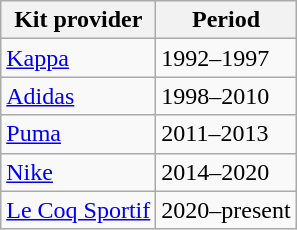<table class="wikitable">
<tr>
<th>Kit provider</th>
<th>Period</th>
</tr>
<tr>
<td> <a href='#'>Kappa</a></td>
<td>1992–1997</td>
</tr>
<tr>
<td> <a href='#'>Adidas</a></td>
<td>1998–2010</td>
</tr>
<tr>
<td> <a href='#'>Puma</a></td>
<td>2011–2013</td>
</tr>
<tr>
<td> <a href='#'>Nike</a></td>
<td>2014–2020</td>
</tr>
<tr>
<td> <a href='#'>Le Coq Sportif</a></td>
<td>2020–present</td>
</tr>
</table>
